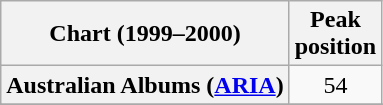<table class="wikitable sortable plainrowheaders" style="text-align:center">
<tr>
<th scope="col">Chart (1999–2000)</th>
<th scope="col">Peak<br>position</th>
</tr>
<tr>
<th scope="row">Australian Albums (<a href='#'>ARIA</a>)</th>
<td>54</td>
</tr>
<tr>
</tr>
<tr>
</tr>
<tr>
</tr>
<tr>
</tr>
<tr>
</tr>
<tr>
</tr>
</table>
